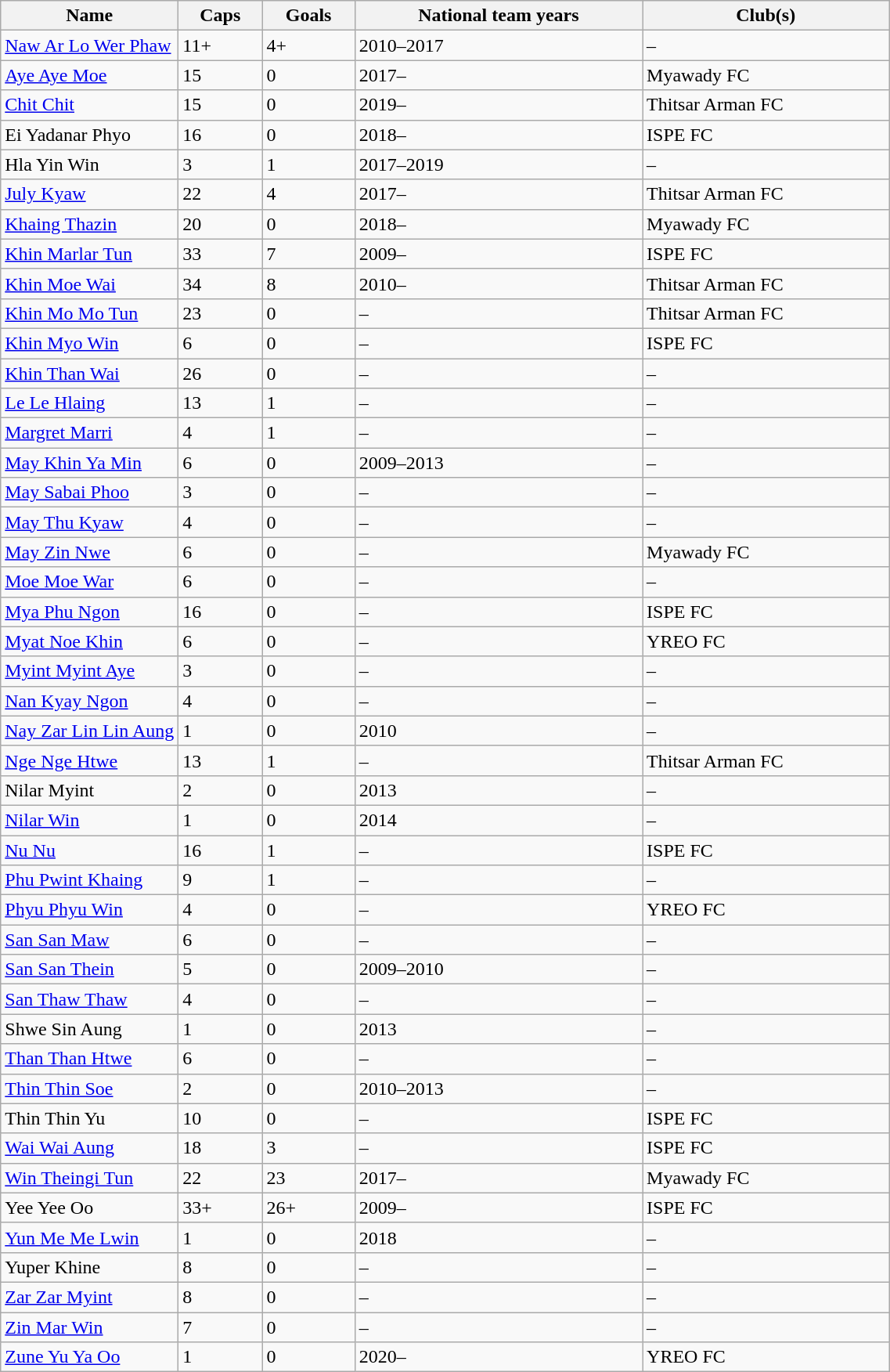<table class="wikitable sortable">
<tr>
<th width="20%">Name</th>
<th>Caps</th>
<th>Goals</th>
<th>National team years</th>
<th>Club(s)</th>
</tr>
<tr>
<td><a href='#'>Naw Ar Lo Wer Phaw</a></td>
<td>11+</td>
<td>4+</td>
<td>2010–2017</td>
<td>–</td>
</tr>
<tr>
<td><a href='#'>Aye Aye Moe</a></td>
<td>15</td>
<td>0</td>
<td>2017–</td>
<td> Myawady FC</td>
</tr>
<tr>
<td><a href='#'>Chit Chit</a></td>
<td>15</td>
<td>0</td>
<td>2019–</td>
<td> Thitsar Arman FC</td>
</tr>
<tr>
<td>Ei Yadanar Phyo</td>
<td>16</td>
<td>0</td>
<td>2018–</td>
<td> ISPE FC</td>
</tr>
<tr>
<td>Hla Yin Win</td>
<td>3</td>
<td>1</td>
<td>2017–2019</td>
<td>–</td>
</tr>
<tr>
<td><a href='#'>July Kyaw</a></td>
<td>22</td>
<td>4</td>
<td>2017–</td>
<td> Thitsar Arman FC</td>
</tr>
<tr>
<td><a href='#'>Khaing Thazin</a></td>
<td>20</td>
<td>0</td>
<td>2018–</td>
<td> Myawady FC</td>
</tr>
<tr>
<td><a href='#'>Khin Marlar Tun</a></td>
<td>33</td>
<td>7</td>
<td>2009–</td>
<td> ISPE FC</td>
</tr>
<tr>
<td><a href='#'>Khin Moe Wai</a></td>
<td>34</td>
<td>8</td>
<td>2010–</td>
<td> Thitsar Arman FC</td>
</tr>
<tr>
<td><a href='#'>Khin Mo Mo Tun</a></td>
<td>23</td>
<td>0</td>
<td>–</td>
<td> Thitsar Arman FC</td>
</tr>
<tr>
<td><a href='#'>Khin Myo Win</a></td>
<td>6</td>
<td>0</td>
<td>–</td>
<td> ISPE FC</td>
</tr>
<tr>
<td><a href='#'>Khin Than Wai</a></td>
<td>26</td>
<td>0</td>
<td>–</td>
<td>–</td>
</tr>
<tr>
<td><a href='#'>Le Le Hlaing</a></td>
<td>13</td>
<td>1</td>
<td>–</td>
<td>–</td>
</tr>
<tr>
<td><a href='#'>Margret Marri</a></td>
<td>4</td>
<td>1</td>
<td>–</td>
<td>–</td>
</tr>
<tr>
<td><a href='#'>May Khin Ya Min</a></td>
<td>6</td>
<td>0</td>
<td>2009–2013</td>
<td>–</td>
</tr>
<tr>
<td><a href='#'>May Sabai Phoo</a></td>
<td>3</td>
<td>0</td>
<td>–</td>
<td>–</td>
</tr>
<tr>
<td><a href='#'>May Thu Kyaw</a></td>
<td>4</td>
<td>0</td>
<td>–</td>
<td>–</td>
</tr>
<tr>
<td><a href='#'>May Zin Nwe</a></td>
<td>6</td>
<td>0</td>
<td>–</td>
<td> Myawady FC</td>
</tr>
<tr>
<td><a href='#'>Moe Moe War</a></td>
<td>6</td>
<td>0</td>
<td>–</td>
<td>–</td>
</tr>
<tr>
<td><a href='#'>Mya Phu Ngon</a></td>
<td>16</td>
<td>0</td>
<td>–</td>
<td> ISPE FC</td>
</tr>
<tr>
<td><a href='#'>Myat Noe Khin</a></td>
<td>6</td>
<td>0</td>
<td>–</td>
<td> YREO FC</td>
</tr>
<tr>
<td><a href='#'>Myint Myint Aye</a></td>
<td>3</td>
<td>0</td>
<td>–</td>
<td>–</td>
</tr>
<tr>
<td><a href='#'>Nan Kyay Ngon</a></td>
<td>4</td>
<td>0</td>
<td>–</td>
<td>–</td>
</tr>
<tr>
<td><a href='#'>Nay Zar Lin Lin Aung</a></td>
<td>1</td>
<td>0</td>
<td>2010</td>
<td>–</td>
</tr>
<tr>
<td><a href='#'>Nge Nge Htwe</a></td>
<td>13</td>
<td>1</td>
<td>–</td>
<td> Thitsar Arman FC</td>
</tr>
<tr>
<td>Nilar Myint</td>
<td>2</td>
<td>0</td>
<td>2013</td>
<td>–</td>
</tr>
<tr>
<td><a href='#'>Nilar Win</a></td>
<td>1</td>
<td>0</td>
<td>2014</td>
<td>–</td>
</tr>
<tr>
<td><a href='#'>Nu Nu</a></td>
<td>16</td>
<td>1</td>
<td>–</td>
<td> ISPE FC</td>
</tr>
<tr>
<td><a href='#'>Phu Pwint Khaing</a></td>
<td>9</td>
<td>1</td>
<td>–</td>
<td>–</td>
</tr>
<tr>
<td><a href='#'>Phyu Phyu Win</a></td>
<td>4</td>
<td>0</td>
<td>–</td>
<td> YREO FC</td>
</tr>
<tr>
<td><a href='#'>San San Maw</a></td>
<td>6</td>
<td>0</td>
<td>–</td>
<td>–</td>
</tr>
<tr>
<td><a href='#'>San San Thein</a></td>
<td>5</td>
<td>0</td>
<td>2009–2010</td>
<td>–</td>
</tr>
<tr>
<td><a href='#'>San Thaw Thaw</a></td>
<td>4</td>
<td>0</td>
<td>–</td>
<td>–</td>
</tr>
<tr>
<td>Shwe Sin Aung</td>
<td>1</td>
<td>0</td>
<td>2013</td>
<td>–</td>
</tr>
<tr>
<td><a href='#'>Than Than Htwe</a></td>
<td>6</td>
<td>0</td>
<td>–</td>
<td>–</td>
</tr>
<tr>
<td><a href='#'>Thin Thin Soe</a></td>
<td>2</td>
<td>0</td>
<td>2010–2013</td>
<td>–</td>
</tr>
<tr>
<td>Thin Thin Yu</td>
<td>10</td>
<td>0</td>
<td>–</td>
<td> ISPE FC</td>
</tr>
<tr>
<td><a href='#'>Wai Wai Aung</a></td>
<td>18</td>
<td>3</td>
<td>–</td>
<td> ISPE FC</td>
</tr>
<tr>
<td><a href='#'>Win Theingi Tun</a></td>
<td>22</td>
<td>23</td>
<td>2017–</td>
<td> Myawady FC</td>
</tr>
<tr>
<td>Yee Yee Oo</td>
<td>33+</td>
<td>26+</td>
<td>2009–</td>
<td> ISPE FC</td>
</tr>
<tr>
<td><a href='#'>Yun Me Me Lwin</a></td>
<td>1</td>
<td>0</td>
<td>2018</td>
<td>–</td>
</tr>
<tr>
<td>Yuper Khine</td>
<td>8</td>
<td>0</td>
<td>–</td>
<td>–</td>
</tr>
<tr>
<td><a href='#'>Zar Zar Myint</a></td>
<td>8</td>
<td>0</td>
<td>–</td>
<td>–</td>
</tr>
<tr>
<td><a href='#'>Zin Mar Win</a></td>
<td>7</td>
<td>0</td>
<td>–</td>
<td>–</td>
</tr>
<tr>
<td><a href='#'>Zune Yu Ya Oo</a></td>
<td>1</td>
<td>0</td>
<td>2020–</td>
<td> YREO FC</td>
</tr>
</table>
